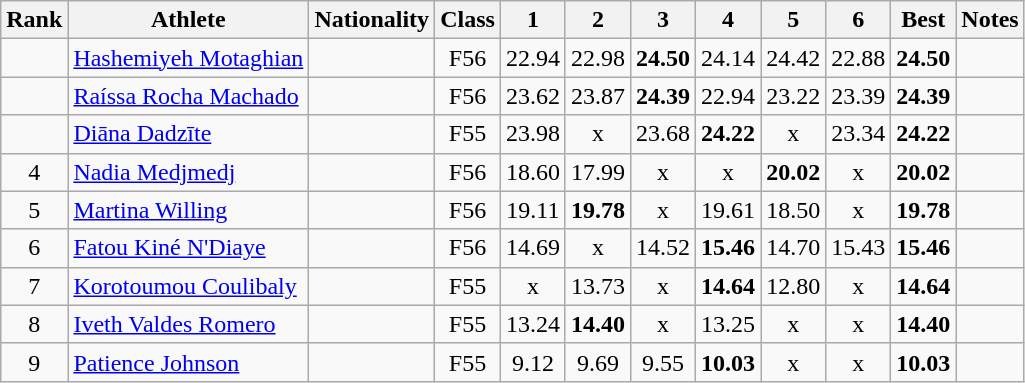<table class="wikitable sortable" style="text-align:center">
<tr>
<th>Rank</th>
<th>Athlete</th>
<th>Nationality</th>
<th>Class</th>
<th>1</th>
<th>2</th>
<th>3</th>
<th>4</th>
<th>5</th>
<th>6</th>
<th>Best</th>
<th>Notes</th>
</tr>
<tr>
<td></td>
<td align="left"><a href='#'>Hashemiyeh Motaghian</a></td>
<td align="left"></td>
<td>F56</td>
<td>22.94</td>
<td>22.98</td>
<td><strong>24.50</strong></td>
<td>24.14</td>
<td>24.42</td>
<td>22.88</td>
<td><strong>24.50</strong></td>
<td><strong></strong></td>
</tr>
<tr>
<td></td>
<td align="left"><a href='#'>Raíssa Rocha Machado</a></td>
<td align="left"></td>
<td>F56</td>
<td>23.62</td>
<td>23.87</td>
<td><strong>24.39</strong></td>
<td>22.94</td>
<td>23.22</td>
<td>23.39</td>
<td><strong>24.39</strong></td>
<td></td>
</tr>
<tr>
<td></td>
<td align="left"><a href='#'>Diāna Dadzīte</a></td>
<td align="left"></td>
<td>F55</td>
<td>23.98</td>
<td>x</td>
<td>23.68</td>
<td><strong>24.22</strong></td>
<td>x</td>
<td>23.34</td>
<td><strong>24.22</strong></td>
<td></td>
</tr>
<tr>
<td>4</td>
<td align="left"><a href='#'>Nadia Medjmedj</a></td>
<td align="left"></td>
<td>F56</td>
<td>18.60</td>
<td>17.99</td>
<td>x</td>
<td>x</td>
<td><strong>20.02</strong></td>
<td>x</td>
<td><strong>20.02</strong></td>
<td></td>
</tr>
<tr>
<td>5</td>
<td align="left"><a href='#'>Martina Willing</a></td>
<td align="left"></td>
<td>F56</td>
<td>19.11</td>
<td><strong>19.78</strong></td>
<td>x</td>
<td>19.61</td>
<td>18.50</td>
<td>x</td>
<td><strong>19.78</strong></td>
<td></td>
</tr>
<tr>
<td>6</td>
<td align="left"><a href='#'>Fatou Kiné N'Diaye</a></td>
<td align="left"></td>
<td>F56</td>
<td>14.69</td>
<td>x</td>
<td>14.52</td>
<td><strong>15.46</strong></td>
<td>14.70</td>
<td>15.43</td>
<td><strong>15.46</strong></td>
<td></td>
</tr>
<tr>
<td>7</td>
<td align="left"><a href='#'>Korotoumou Coulibaly</a></td>
<td align="left"></td>
<td>F55</td>
<td>x</td>
<td>13.73</td>
<td>x</td>
<td><strong>14.64</strong></td>
<td>12.80</td>
<td>x</td>
<td><strong>14.64</strong></td>
<td></td>
</tr>
<tr>
<td>8</td>
<td align="left"><a href='#'>Iveth Valdes Romero</a></td>
<td align="left"></td>
<td>F55</td>
<td>13.24</td>
<td><strong>14.40</strong></td>
<td>x</td>
<td>13.25</td>
<td>x</td>
<td>x</td>
<td><strong>14.40</strong></td>
<td></td>
</tr>
<tr>
<td>9</td>
<td align="left"><a href='#'>Patience Johnson</a></td>
<td align="left"></td>
<td>F55</td>
<td>9.12</td>
<td>9.69</td>
<td>9.55</td>
<td><strong>10.03</strong></td>
<td>x</td>
<td>x</td>
<td><strong>10.03</strong></td>
<td></td>
</tr>
</table>
